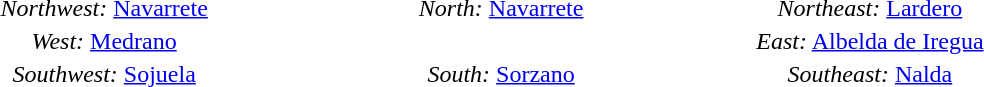<table width="60%" align="center">
<tr ---->
<td width ="35%" align="center"><em>Northwest:</em> <a href='#'>Navarrete</a></td>
<td width ="30%" align="center"><em>North:</em> <a href='#'>Navarrete</a></td>
<td width ="35%" align="center"><em>Northeast:</em> <a href='#'>Lardero</a></td>
</tr>
<tr ---->
<td width ="10%" align="center"><em>West:</em> <a href='#'>Medrano</a></td>
<td width ="35%" align="center"></td>
<td width ="30%" align="center"><em>East:</em> <a href='#'>Albelda de Iregua</a></td>
</tr>
<tr ---->
<td width ="35%" align="center"><em>Southwest:</em> <a href='#'>Sojuela</a></td>
<td width ="30%" align="center"><em>South:</em> <a href='#'>Sorzano</a></td>
<td width ="35%" align="center"><em>Southeast:</em> <a href='#'>Nalda</a></td>
</tr>
</table>
